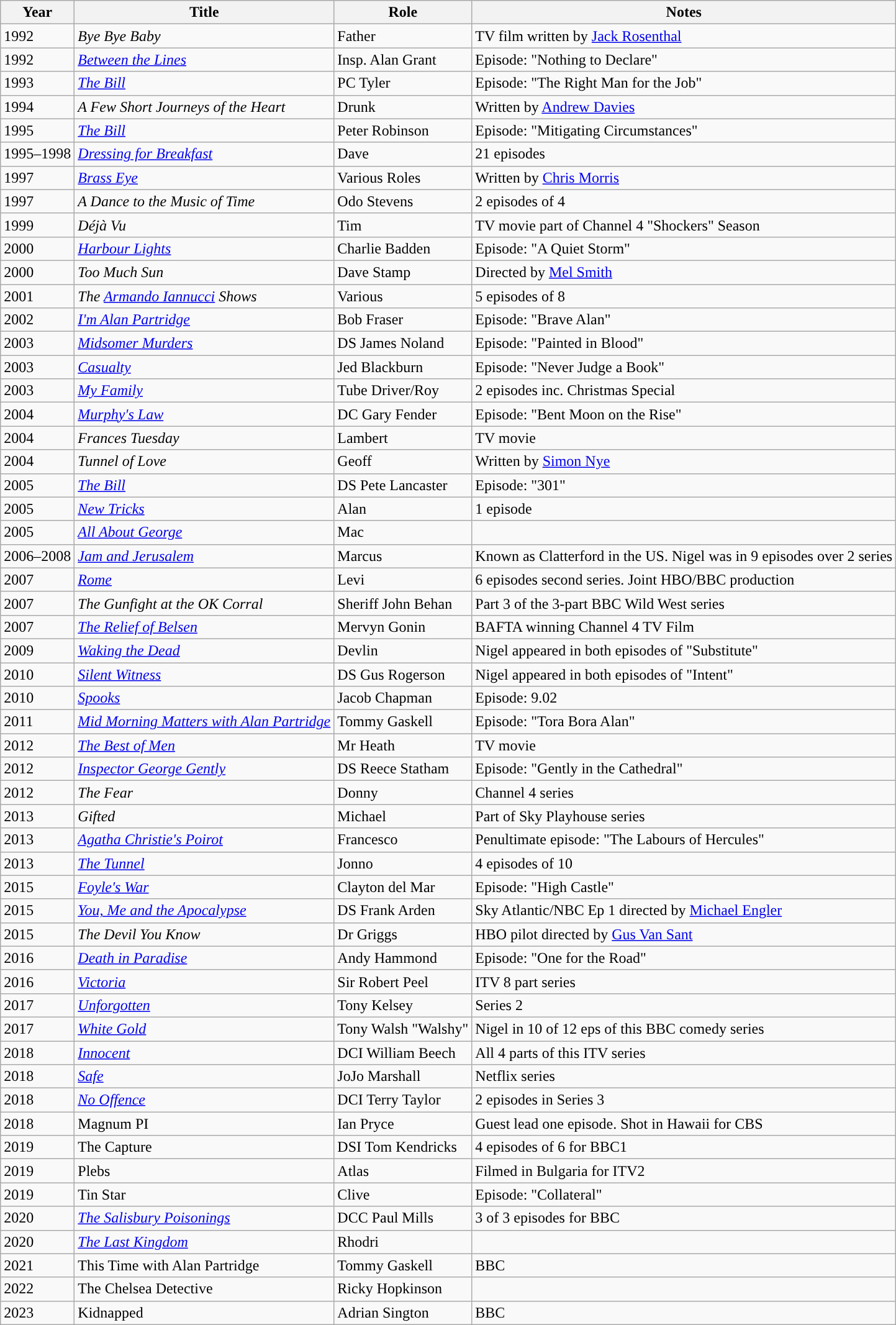<table class="wikitable sortable">
<tr>
<th>Year</th>
<th>Title</th>
<th>Role</th>
<th>Notes</th>
</tr>
<tr>
<td>1992</td>
<td><em>Bye Bye Baby</em></td>
<td>Father</td>
<td>TV film written by <a href='#'>Jack Rosenthal</a></td>
</tr>
<tr>
<td>1992</td>
<td><em><a href='#'>Between the Lines</a></em></td>
<td>Insp. Alan Grant</td>
<td>Episode: "Nothing to Declare"</td>
</tr>
<tr>
<td>1993</td>
<td><em><a href='#'>The Bill</a></em></td>
<td>PC Tyler</td>
<td>Episode: "The Right Man for the Job"</td>
</tr>
<tr>
<td>1994</td>
<td><em>A Few Short Journeys of the Heart</em></td>
<td>Drunk</td>
<td>Written by <a href='#'>Andrew Davies</a></td>
</tr>
<tr>
<td>1995</td>
<td><em><a href='#'>The Bill</a></em></td>
<td>Peter Robinson</td>
<td>Episode: "Mitigating Circumstances"</td>
</tr>
<tr>
<td>1995–1998</td>
<td><em><a href='#'>Dressing for Breakfast</a></em></td>
<td>Dave</td>
<td>21 episodes</td>
</tr>
<tr>
<td>1997</td>
<td><em><a href='#'>Brass Eye</a></em></td>
<td>Various Roles</td>
<td>Written by <a href='#'>Chris Morris</a></td>
</tr>
<tr>
<td>1997</td>
<td><em>A Dance to the Music of Time</em></td>
<td>Odo Stevens</td>
<td>2 episodes of 4</td>
</tr>
<tr>
<td>1999</td>
<td><em>Déjà Vu</em></td>
<td>Tim</td>
<td>TV movie part of Channel 4 "Shockers" Season</td>
</tr>
<tr>
<td>2000</td>
<td><em><a href='#'>Harbour Lights</a></em></td>
<td>Charlie Badden</td>
<td>Episode: "A Quiet Storm"</td>
</tr>
<tr>
<td>2000</td>
<td><em>Too Much Sun</em></td>
<td>Dave Stamp</td>
<td>Directed by <a href='#'>Mel Smith</a></td>
</tr>
<tr>
<td>2001</td>
<td><em>The <a href='#'>Armando Iannucci</a> Shows</em></td>
<td>Various</td>
<td>5 episodes of 8</td>
</tr>
<tr>
<td>2002</td>
<td><em><a href='#'>I'm Alan Partridge</a></em></td>
<td>Bob Fraser</td>
<td>Episode: "Brave Alan"</td>
</tr>
<tr>
<td>2003</td>
<td><em><a href='#'>Midsomer Murders</a></em></td>
<td>DS James Noland</td>
<td>Episode: "Painted in Blood"</td>
</tr>
<tr>
<td>2003</td>
<td><em><a href='#'>Casualty</a></em></td>
<td>Jed Blackburn</td>
<td>Episode: "Never Judge a Book"</td>
</tr>
<tr>
<td>2003</td>
<td><em><a href='#'>My Family</a></em></td>
<td>Tube Driver/Roy</td>
<td>2 episodes inc. Christmas Special</td>
</tr>
<tr>
<td>2004</td>
<td><em><a href='#'>Murphy's Law</a></em></td>
<td>DC Gary Fender</td>
<td>Episode: "Bent Moon on the Rise"</td>
</tr>
<tr>
<td>2004</td>
<td><em>Frances Tuesday</em></td>
<td>Lambert</td>
<td>TV movie</td>
</tr>
<tr>
<td>2004</td>
<td><em>Tunnel of Love</em></td>
<td>Geoff</td>
<td>Written by <a href='#'>Simon Nye</a></td>
</tr>
<tr>
<td>2005</td>
<td><em><a href='#'>The Bill</a></em></td>
<td>DS Pete Lancaster</td>
<td>Episode: "301"</td>
</tr>
<tr>
<td>2005</td>
<td><em><a href='#'>New Tricks</a></em></td>
<td>Alan</td>
<td>1 episode</td>
</tr>
<tr>
<td>2005</td>
<td><em><a href='#'>All About George</a></em></td>
<td>Mac</td>
<td></td>
</tr>
<tr>
<td>2006–2008</td>
<td><em><a href='#'>Jam and Jerusalem</a></em></td>
<td>Marcus</td>
<td>Known as Clatterford in the US. Nigel was in 9 episodes over 2 series</td>
</tr>
<tr>
<td>2007</td>
<td><em><a href='#'>Rome</a></em></td>
<td>Levi</td>
<td>6 episodes second series. Joint HBO/BBC production</td>
</tr>
<tr>
<td>2007</td>
<td><em>The Gunfight at the OK Corral</em></td>
<td>Sheriff John Behan</td>
<td>Part 3 of the 3-part BBC Wild West series</td>
</tr>
<tr>
<td>2007</td>
<td><em><a href='#'>The Relief of Belsen</a></em></td>
<td>Mervyn Gonin</td>
<td>BAFTA winning Channel 4 TV Film</td>
</tr>
<tr>
<td>2009</td>
<td><em><a href='#'>Waking the Dead</a></em></td>
<td>Devlin</td>
<td>Nigel appeared in both episodes of "Substitute"</td>
</tr>
<tr>
<td>2010</td>
<td><em><a href='#'>Silent Witness</a></em></td>
<td>DS Gus Rogerson</td>
<td>Nigel appeared in both episodes of "Intent"</td>
</tr>
<tr>
<td>2010</td>
<td><em><a href='#'>Spooks</a></em></td>
<td>Jacob Chapman</td>
<td>Episode: 9.02</td>
</tr>
<tr>
<td>2011</td>
<td><em><a href='#'>Mid Morning Matters with Alan Partridge</a></em></td>
<td>Tommy Gaskell</td>
<td>Episode: "Tora Bora Alan"</td>
</tr>
<tr>
<td>2012</td>
<td><em><a href='#'>The Best of Men</a></em></td>
<td>Mr Heath</td>
<td>TV movie</td>
</tr>
<tr>
<td>2012</td>
<td><em><a href='#'>Inspector George Gently</a></em></td>
<td>DS Reece Statham</td>
<td>Episode: "Gently in the Cathedral"</td>
</tr>
<tr>
<td>2012</td>
<td><em>The Fear</em></td>
<td>Donny</td>
<td>Channel 4 series</td>
</tr>
<tr>
<td>2013</td>
<td><em>Gifted</em></td>
<td>Michael</td>
<td>Part of Sky Playhouse series</td>
</tr>
<tr>
<td>2013</td>
<td><em><a href='#'>Agatha Christie's Poirot</a></em></td>
<td>Francesco</td>
<td>Penultimate episode: "The Labours of Hercules"</td>
</tr>
<tr>
<td>2013</td>
<td><em><a href='#'>The Tunnel</a></em></td>
<td>Jonno</td>
<td>4 episodes of 10</td>
</tr>
<tr>
<td>2015</td>
<td><em><a href='#'>Foyle's War</a></em></td>
<td>Clayton del Mar</td>
<td>Episode: "High Castle"</td>
</tr>
<tr>
<td>2015</td>
<td><em><a href='#'>You, Me and the Apocalypse</a></em></td>
<td>DS Frank Arden</td>
<td>Sky Atlantic/NBC Ep 1 directed by <a href='#'>Michael Engler</a></td>
</tr>
<tr>
<td>2015</td>
<td><em>The Devil You Know</em></td>
<td>Dr Griggs</td>
<td>HBO pilot directed by <a href='#'>Gus Van Sant</a></td>
</tr>
<tr>
<td>2016</td>
<td><em><a href='#'>Death in Paradise</a></em></td>
<td>Andy Hammond</td>
<td>Episode: "One for the Road"</td>
</tr>
<tr>
<td>2016</td>
<td><em><a href='#'>Victoria</a></em></td>
<td>Sir Robert Peel</td>
<td>ITV 8 part series</td>
</tr>
<tr>
<td>2017</td>
<td><em><a href='#'>Unforgotten</a></em></td>
<td>Tony Kelsey</td>
<td>Series 2</td>
</tr>
<tr>
<td>2017</td>
<td><em><a href='#'>White Gold</a></em></td>
<td>Tony Walsh "Walshy"</td>
<td>Nigel in 10 of 12 eps of this BBC comedy series</td>
</tr>
<tr>
<td>2018</td>
<td><em><a href='#'>Innocent</a></em></td>
<td>DCI William Beech</td>
<td>All 4 parts of this ITV series</td>
</tr>
<tr>
<td>2018</td>
<td><em><a href='#'>Safe</a></em></td>
<td>JoJo Marshall</td>
<td>Netflix series</td>
</tr>
<tr>
<td>2018</td>
<td><em><a href='#'>No Offence</a></em></td>
<td>DCI Terry Taylor</td>
<td>2 episodes in Series 3</td>
</tr>
<tr>
<td>2018</td>
<td>Magnum PI</td>
<td>Ian Pryce</td>
<td>Guest lead one episode. Shot in Hawaii for CBS</td>
</tr>
<tr>
<td>2019</td>
<td>The Capture</td>
<td>DSI Tom Kendricks</td>
<td>4 episodes of 6 for BBC1</td>
</tr>
<tr>
<td>2019</td>
<td>Plebs</td>
<td>Atlas</td>
<td>Filmed in Bulgaria for ITV2</td>
</tr>
<tr>
<td>2019</td>
<td>Tin Star</td>
<td>Clive</td>
<td>Episode: "Collateral"</td>
</tr>
<tr>
<td>2020</td>
<td><em><a href='#'>The Salisbury Poisonings</a></em></td>
<td>DCC Paul Mills</td>
<td>3 of 3 episodes for BBC</td>
</tr>
<tr>
<td>2020</td>
<td><em><a href='#'>The Last Kingdom</a></em></td>
<td>Rhodri</td>
<td></td>
</tr>
<tr>
<td>2021</td>
<td>This Time with Alan Partridge</td>
<td>Tommy Gaskell</td>
<td>BBC</td>
</tr>
<tr>
<td>2022</td>
<td>The Chelsea Detective</td>
<td>Ricky Hopkinson</td>
<td></td>
</tr>
<tr>
<td>2023</td>
<td>Kidnapped</td>
<td>Adrian Sington</td>
<td>BBC</td>
</tr>
</table>
